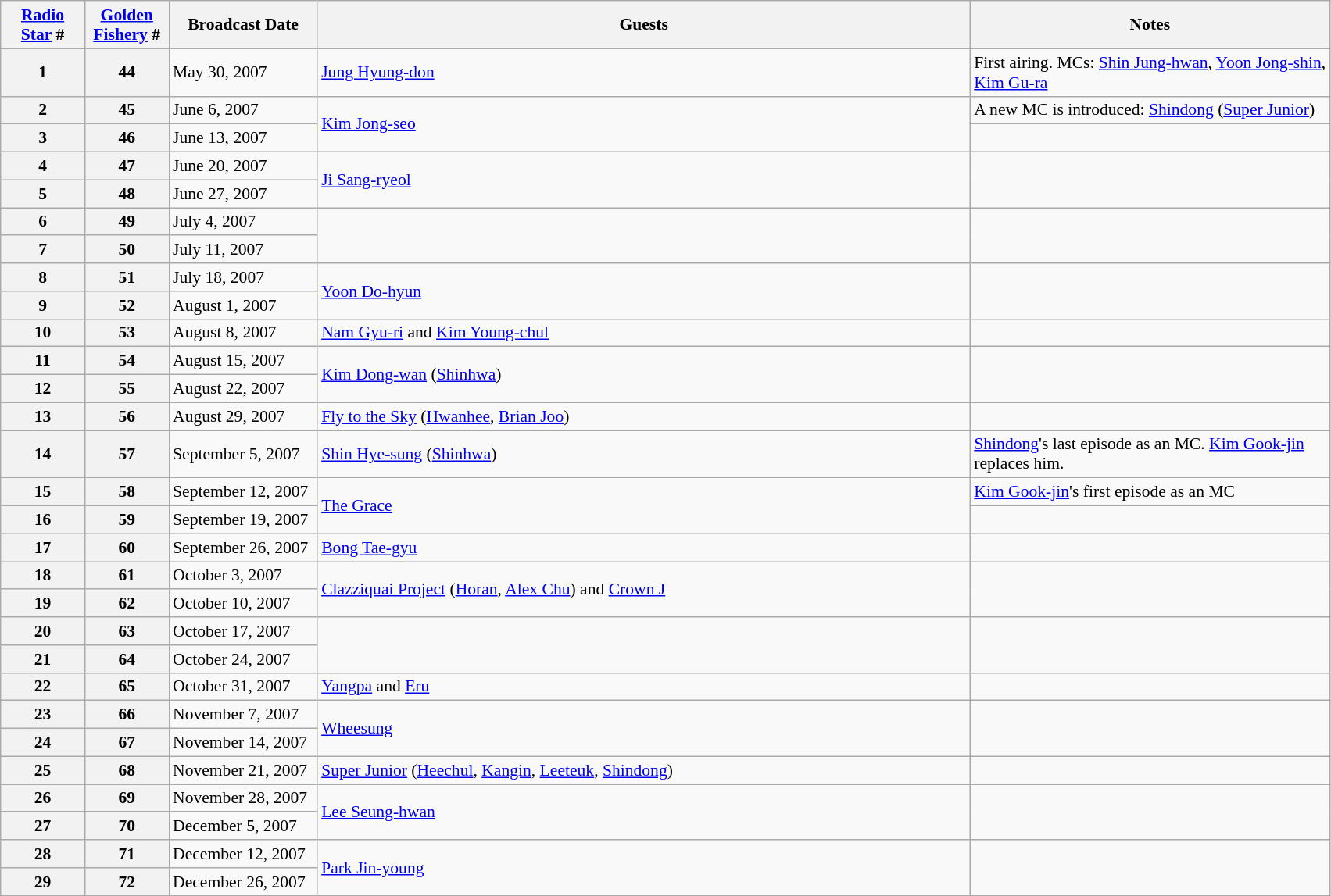<table class="wikitable" style="font-size: 90%;">
<tr>
<th width=65><a href='#'>Radio Star</a> #</th>
<th width=65><a href='#'>Golden Fishery</a> #</th>
<th width=120>Broadcast Date</th>
<th width=550>Guests</th>
<th width=300>Notes</th>
</tr>
<tr>
<th>1</th>
<th>44</th>
<td>May 30, 2007</td>
<td><a href='#'>Jung Hyung-don</a></td>
<td>First airing. MCs: <a href='#'>Shin Jung-hwan</a>, <a href='#'>Yoon Jong-shin</a>, <a href='#'>Kim Gu-ra</a></td>
</tr>
<tr>
<th>2</th>
<th>45</th>
<td>June 6, 2007</td>
<td rowspan="2"><a href='#'>Kim Jong-seo</a></td>
<td>A new MC is introduced: <a href='#'>Shindong</a> (<a href='#'>Super Junior</a>)</td>
</tr>
<tr>
<th>3</th>
<th>46</th>
<td>June 13, 2007</td>
<td></td>
</tr>
<tr>
<th>4</th>
<th>47</th>
<td>June 20, 2007</td>
<td rowspan="2"><a href='#'>Ji Sang-ryeol</a></td>
<td rowspan="2"></td>
</tr>
<tr>
<th>5</th>
<th>48</th>
<td>June 27, 2007</td>
</tr>
<tr>
<th>6</th>
<th>49</th>
<td>July 4, 2007</td>
<td rowspan="2"></td>
<td rowspan="2"></td>
</tr>
<tr>
<th>7</th>
<th>50</th>
<td>July 11, 2007</td>
</tr>
<tr>
<th>8</th>
<th>51</th>
<td>July 18, 2007</td>
<td rowspan="2"><a href='#'>Yoon Do-hyun</a></td>
<td rowspan="2"></td>
</tr>
<tr>
<th>9</th>
<th>52</th>
<td>August 1, 2007</td>
</tr>
<tr>
<th>10</th>
<th>53</th>
<td>August 8, 2007</td>
<td><a href='#'>Nam Gyu-ri</a> and <a href='#'>Kim Young-chul</a></td>
<td></td>
</tr>
<tr>
<th>11</th>
<th>54</th>
<td>August 15, 2007</td>
<td rowspan="2"><a href='#'>Kim Dong-wan</a> (<a href='#'>Shinhwa</a>)</td>
<td rowspan="2"></td>
</tr>
<tr>
<th>12</th>
<th>55</th>
<td>August 22, 2007</td>
</tr>
<tr>
<th>13</th>
<th>56</th>
<td>August 29, 2007</td>
<td><a href='#'>Fly to the Sky</a> (<a href='#'>Hwanhee</a>, <a href='#'>Brian Joo</a>)</td>
<td></td>
</tr>
<tr>
<th>14</th>
<th>57</th>
<td>September 5, 2007</td>
<td><a href='#'>Shin Hye-sung</a> (<a href='#'>Shinhwa</a>)</td>
<td><a href='#'>Shindong</a>'s last episode as an MC. <a href='#'>Kim Gook-jin</a> replaces him.</td>
</tr>
<tr>
<th>15</th>
<th>58</th>
<td>September 12, 2007</td>
<td rowspan="2"><a href='#'>The Grace</a></td>
<td><a href='#'>Kim Gook-jin</a>'s first episode as an MC</td>
</tr>
<tr>
<th>16</th>
<th>59</th>
<td>September 19, 2007</td>
<td></td>
</tr>
<tr>
<th>17</th>
<th>60</th>
<td>September 26, 2007</td>
<td><a href='#'>Bong Tae-gyu</a></td>
<td></td>
</tr>
<tr>
<th>18</th>
<th>61</th>
<td>October 3, 2007</td>
<td rowspan="2"><a href='#'>Clazziquai Project</a> (<a href='#'>Horan</a>, <a href='#'>Alex Chu</a>) and <a href='#'>Crown J</a></td>
<td rowspan="2"></td>
</tr>
<tr>
<th>19</th>
<th>62</th>
<td>October 10, 2007</td>
</tr>
<tr>
<th>20</th>
<th>63</th>
<td>October 17, 2007</td>
<td rowspan="2"></td>
<td rowspan="2"></td>
</tr>
<tr>
<th>21</th>
<th>64</th>
<td>October 24, 2007</td>
</tr>
<tr>
<th>22</th>
<th>65</th>
<td>October 31, 2007</td>
<td><a href='#'>Yangpa</a> and <a href='#'>Eru</a></td>
<td></td>
</tr>
<tr>
<th>23</th>
<th>66</th>
<td>November 7, 2007</td>
<td rowspan="2"><a href='#'>Wheesung</a></td>
<td rowspan="2"></td>
</tr>
<tr>
<th>24</th>
<th>67</th>
<td>November 14, 2007</td>
</tr>
<tr>
<th>25</th>
<th>68</th>
<td>November 21, 2007</td>
<td><a href='#'>Super Junior</a> (<a href='#'>Heechul</a>, <a href='#'>Kangin</a>, <a href='#'>Leeteuk</a>, <a href='#'>Shindong</a>)</td>
<td></td>
</tr>
<tr>
<th>26</th>
<th>69</th>
<td>November 28, 2007</td>
<td rowspan="2"><a href='#'>Lee Seung-hwan</a></td>
<td rowspan="2"></td>
</tr>
<tr>
<th>27</th>
<th>70</th>
<td>December 5, 2007</td>
</tr>
<tr>
<th>28</th>
<th>71</th>
<td>December 12, 2007</td>
<td rowspan="2"><a href='#'>Park Jin-young</a></td>
<td rowspan="2"></td>
</tr>
<tr>
<th>29</th>
<th>72</th>
<td>December 26, 2007</td>
</tr>
</table>
